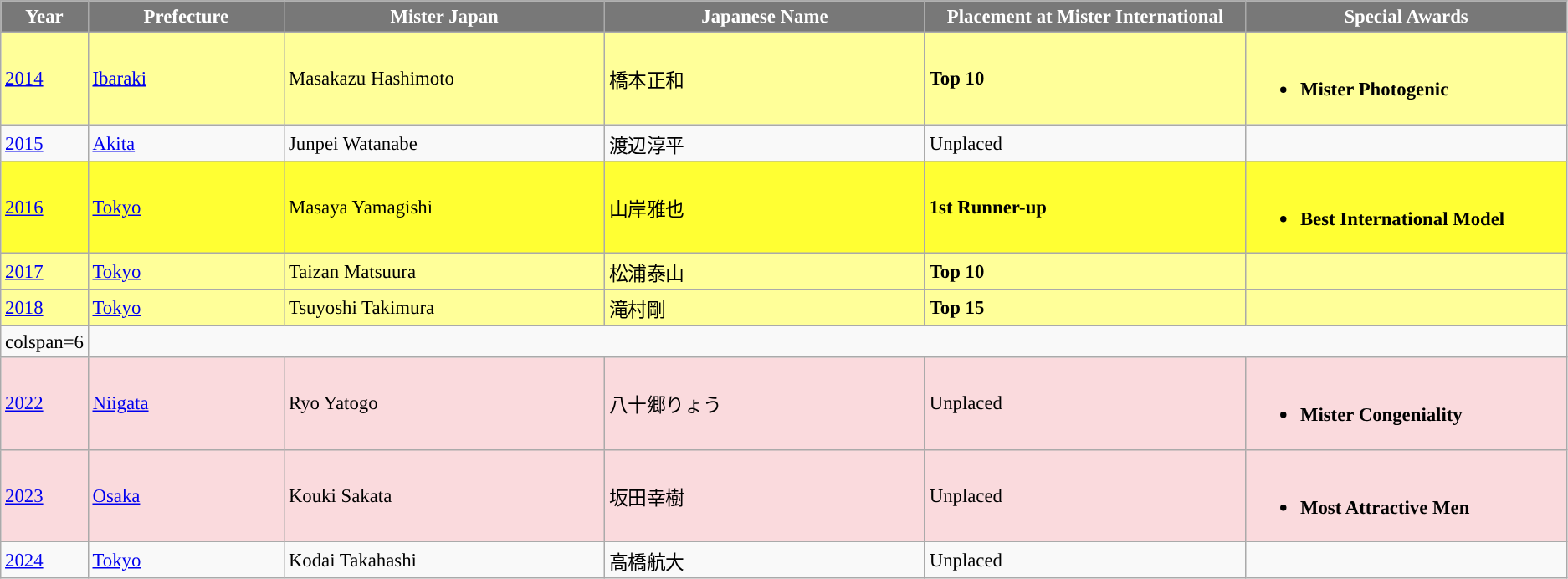<table class="wikitable " style="font-size: 95%;">
<tr>
<th width="60" style="background-color:#787878;color:#FFFFFF;">Year</th>
<th width="150" style="background-color:#787878;color:#FFFFFF;">Prefecture</th>
<th width="250" style="background-color:#787878;color:#FFFFFF;">Mister Japan</th>
<th width="250" style="background-color:#787878;color:#FFFFFF;">Japanese Name</th>
<th width="250" style="background-color:#787878;color:#FFFFFF;">Placement at Mister International</th>
<th width="250" style="background-color:#787878;color:#FFFFFF;">Special Awards</th>
</tr>
<tr style="background-color:#FFFF99">
<td><a href='#'>2014</a></td>
<td><a href='#'>Ibaraki</a></td>
<td>Masakazu Hashimoto</td>
<td>橋本正和</td>
<td><strong>Top 10</strong></td>
<td><br><ul><li><strong>Mister Photogenic</strong></li></ul></td>
</tr>
<tr>
<td><a href='#'>2015</a></td>
<td><a href='#'>Akita</a></td>
<td>Junpei Watanabe</td>
<td>渡辺淳平</td>
<td>Unplaced</td>
<td></td>
</tr>
<tr style="background-color:#FFFF33">
<td><a href='#'>2016</a></td>
<td><a href='#'>Tokyo</a></td>
<td>Masaya Yamagishi</td>
<td>山岸雅也</td>
<td><strong>1st Runner-up</strong></td>
<td><br><ul><li><strong>Best International Model</strong></li></ul></td>
</tr>
<tr style="background-color:#FFFF99">
<td><a href='#'>2017</a></td>
<td><a href='#'>Tokyo</a></td>
<td>Taizan Matsuura</td>
<td>松浦泰山</td>
<td><strong>Top 10</strong></td>
<td></td>
</tr>
<tr style="background-color:#FFFF99">
<td><a href='#'>2018</a></td>
<td><a href='#'>Tokyo</a></td>
<td>Tsuyoshi Takimura</td>
<td>滝村剛</td>
<td><strong>Top 15</strong></td>
<td></td>
</tr>
<tr>
<td>colspan=6 </td>
</tr>
<tr style="background-color:#FADADD">
<td><a href='#'>2022</a></td>
<td><a href='#'>Niigata</a></td>
<td>Ryo Yatogo</td>
<td>八十郷りょう</td>
<td>Unplaced</td>
<td><br><ul><li><strong>Mister Congeniality</strong></li></ul></td>
</tr>
<tr style="background-color:#FADADD">
<td><a href='#'>2023</a></td>
<td><a href='#'>Osaka</a></td>
<td>Kouki Sakata</td>
<td>坂田幸樹</td>
<td>Unplaced</td>
<td><br><ul><li><strong>Most Attractive Men</strong></li></ul></td>
</tr>
<tr>
<td><a href='#'>2024</a></td>
<td><a href='#'>Tokyo</a></td>
<td>Kodai Takahashi</td>
<td>高橋航大</td>
<td>Unplaced</td>
<td></td>
</tr>
</table>
